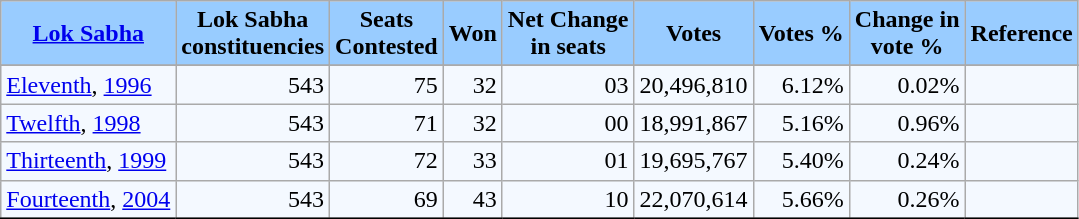<table class="wikitable" style="text-align:right;border:1px solid black;background-color:#F4F9FF">
<tr>
<th style="background-color:#99CCFF"><a href='#'>Lok Sabha</a></th>
<th style="background-color:#98CCFF">Lok Sabha <br> constituencies</th>
<th style="background-color:#99CCFF">Seats <br> Contested</th>
<th style="background-color:#99CCFF">Won</th>
<th style="background-color:#99CCFF">Net Change <br> in seats</th>
<th style="background-color:#99CCFF">Votes</th>
<th style="background-color:#99CCFF">Votes %</th>
<th style="background-color:#99CCFF">Change in <br> vote %</th>
<th style="background-color:#99CCFF">Reference</th>
</tr>
<tr>
</tr>
<tr>
<td align=left><a href='#'>Eleventh</a>, <a href='#'>1996</a></td>
<td>543</td>
<td>75</td>
<td>32</td>
<td> 03</td>
<td>20,496,810</td>
<td>6.12%</td>
<td> 0.02%</td>
<td></td>
</tr>
<tr>
<td align=left><a href='#'>Twelfth</a>, <a href='#'>1998</a></td>
<td>543</td>
<td>71</td>
<td>32</td>
<td> 00</td>
<td>18,991,867</td>
<td>5.16%</td>
<td> 0.96%</td>
<td></td>
</tr>
<tr>
<td align=left><a href='#'>Thirteenth</a>, <a href='#'>1999</a></td>
<td>543</td>
<td>72</td>
<td>33</td>
<td> 01</td>
<td>19,695,767</td>
<td>5.40%</td>
<td> 0.24%</td>
<td></td>
</tr>
<tr>
<td align=left><a href='#'>Fourteenth</a>, <a href='#'>2004</a></td>
<td>543</td>
<td>69</td>
<td>43</td>
<td> 10</td>
<td>22,070,614</td>
<td>5.66%</td>
<td> 0.26%</td>
<td></td>
</tr>
<tr>
</tr>
</table>
